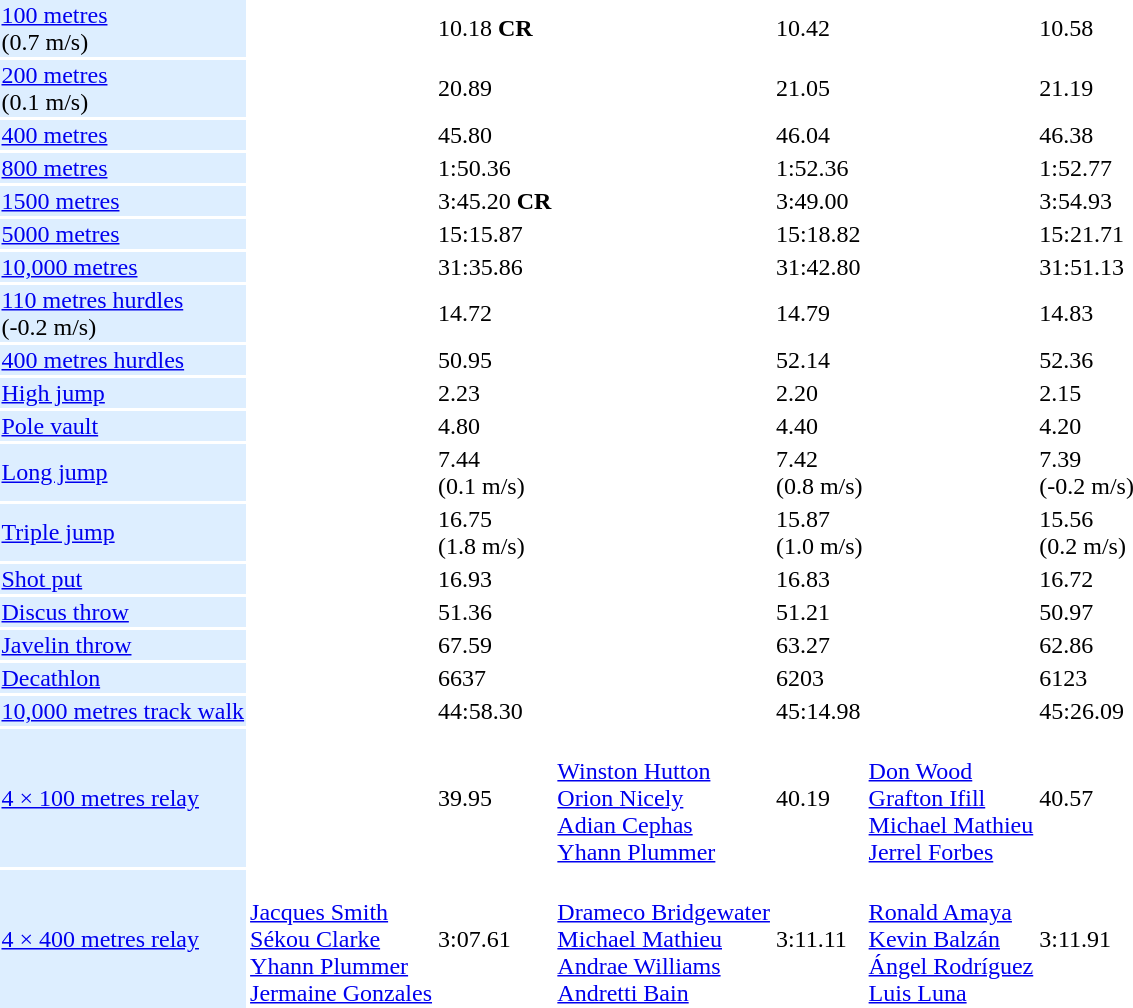<table>
<tr>
<td bgcolor = DDEEFF><a href='#'>100 metres</a> <br> (0.7 m/s)</td>
<td></td>
<td>10.18 <strong>CR</strong></td>
<td></td>
<td>10.42</td>
<td></td>
<td>10.58</td>
</tr>
<tr>
<td bgcolor = DDEEFF><a href='#'>200 metres</a> <br> (0.1 m/s)</td>
<td></td>
<td>20.89</td>
<td></td>
<td>21.05</td>
<td></td>
<td>21.19</td>
</tr>
<tr>
<td bgcolor = DDEEFF><a href='#'>400 metres</a></td>
<td></td>
<td>45.80</td>
<td></td>
<td>46.04</td>
<td></td>
<td>46.38</td>
</tr>
<tr>
<td bgcolor = DDEEFF><a href='#'>800 metres</a></td>
<td></td>
<td>1:50.36</td>
<td></td>
<td>1:52.36</td>
<td></td>
<td>1:52.77</td>
</tr>
<tr>
<td bgcolor = DDEEFF><a href='#'>1500 metres</a></td>
<td></td>
<td>3:45.20 <strong>CR</strong></td>
<td></td>
<td>3:49.00</td>
<td></td>
<td>3:54.93</td>
</tr>
<tr>
<td bgcolor = DDEEFF><a href='#'>5000 metres</a></td>
<td></td>
<td>15:15.87</td>
<td></td>
<td>15:18.82</td>
<td></td>
<td>15:21.71</td>
</tr>
<tr>
<td bgcolor = DDEEFF><a href='#'>10,000 metres</a></td>
<td></td>
<td>31:35.86</td>
<td></td>
<td>31:42.80</td>
<td></td>
<td>31:51.13</td>
</tr>
<tr>
<td bgcolor = DDEEFF><a href='#'>110 metres hurdles</a> <br> (-0.2 m/s)</td>
<td></td>
<td>14.72</td>
<td></td>
<td>14.79</td>
<td></td>
<td>14.83</td>
</tr>
<tr>
<td bgcolor = DDEEFF><a href='#'>400 metres hurdles</a></td>
<td></td>
<td>50.95</td>
<td></td>
<td>52.14</td>
<td></td>
<td>52.36</td>
</tr>
<tr>
<td bgcolor = DDEEFF><a href='#'>High jump</a></td>
<td></td>
<td>2.23</td>
<td></td>
<td>2.20</td>
<td></td>
<td>2.15</td>
</tr>
<tr>
<td bgcolor = DDEEFF><a href='#'>Pole vault</a></td>
<td></td>
<td>4.80</td>
<td></td>
<td>4.40</td>
<td></td>
<td>4.20</td>
</tr>
<tr>
<td bgcolor = DDEEFF><a href='#'>Long jump</a></td>
<td></td>
<td>7.44 <br> (0.1 m/s)</td>
<td></td>
<td>7.42 <br> (0.8 m/s)</td>
<td></td>
<td>7.39 <br> (-0.2 m/s)</td>
</tr>
<tr>
<td bgcolor = DDEEFF><a href='#'>Triple jump</a></td>
<td></td>
<td>16.75 <br> (1.8 m/s)</td>
<td></td>
<td>15.87 <br> (1.0 m/s)</td>
<td></td>
<td>15.56 <br> (0.2 m/s)</td>
</tr>
<tr>
<td bgcolor = DDEEFF><a href='#'>Shot put</a></td>
<td></td>
<td>16.93</td>
<td></td>
<td>16.83</td>
<td></td>
<td>16.72</td>
</tr>
<tr>
<td bgcolor = DDEEFF><a href='#'>Discus throw</a></td>
<td></td>
<td>51.36</td>
<td></td>
<td>51.21</td>
<td></td>
<td>50.97</td>
</tr>
<tr>
<td bgcolor = DDEEFF><a href='#'>Javelin throw</a></td>
<td></td>
<td>67.59</td>
<td></td>
<td>63.27</td>
<td></td>
<td>62.86</td>
</tr>
<tr>
<td bgcolor = DDEEFF><a href='#'>Decathlon</a></td>
<td></td>
<td>6637</td>
<td></td>
<td>6203</td>
<td></td>
<td>6123</td>
</tr>
<tr>
<td bgcolor = DDEEFF><a href='#'>10,000 metres track walk</a></td>
<td></td>
<td>44:58.30</td>
<td></td>
<td>45:14.98</td>
<td></td>
<td>45:26.09</td>
</tr>
<tr>
<td bgcolor = DDEEFF><a href='#'>4 × 100 metres relay</a></td>
<td></td>
<td>39.95</td>
<td> <br><a href='#'>Winston Hutton</a> <br><a href='#'>Orion Nicely</a> <br><a href='#'>Adian Cephas</a> <br><a href='#'>Yhann Plummer</a></td>
<td>40.19</td>
<td> <br><a href='#'>Don Wood</a> <br><a href='#'>Grafton Ifill</a> <br><a href='#'>Michael Mathieu</a> <br><a href='#'>Jerrel Forbes</a></td>
<td>40.57</td>
</tr>
<tr>
<td bgcolor = DDEEFF><a href='#'>4 × 400 metres relay</a></td>
<td> <br><a href='#'>Jacques Smith</a> <br><a href='#'>Sékou Clarke</a> <br><a href='#'>Yhann Plummer</a> <br><a href='#'>Jermaine Gonzales</a></td>
<td>3:07.61</td>
<td> <br><a href='#'>Drameco Bridgewater</a> <br><a href='#'>Michael Mathieu</a> <br><a href='#'>Andrae Williams</a> <br><a href='#'>Andretti Bain</a></td>
<td>3:11.11</td>
<td> <br><a href='#'>Ronald Amaya</a> <br><a href='#'>Kevin Balzán</a> <br><a href='#'>Ángel Rodríguez</a> <br><a href='#'>Luis Luna</a></td>
<td>3:11.91</td>
</tr>
</table>
